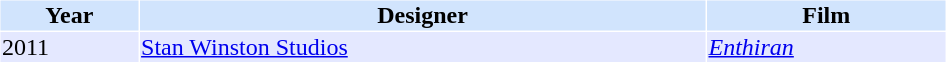<table cellspacing="1" cellpadding="1" border="0" width="50%">
<tr bgcolor="#d1e4fd">
<th>Year</th>
<th>Designer</th>
<th>Film</th>
</tr>
<tr bgcolor="#e4e8ff">
<td>2011</td>
<td><a href='#'>Stan Winston Studios</a></td>
<td><em><a href='#'>Enthiran</a></em></td>
</tr>
</table>
